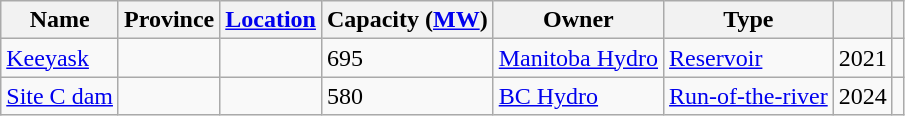<table class="wikitable sortable">
<tr>
<th>Name</th>
<th>Province</th>
<th><a href='#'>Location</a></th>
<th>Capacity (<a href='#'>MW</a>)</th>
<th>Owner</th>
<th>Type</th>
<th></th>
<th class="unsortable"></th>
</tr>
<tr>
<td><a href='#'>Keeyask</a></td>
<td></td>
<td></td>
<td>695</td>
<td><a href='#'>Manitoba Hydro</a></td>
<td><a href='#'>Reservoir</a></td>
<td>2021</td>
<td></td>
</tr>
<tr>
<td><a href='#'>Site C dam</a></td>
<td></td>
<td></td>
<td>580</td>
<td><a href='#'>BC Hydro</a></td>
<td><a href='#'>Run-of-the-river</a></td>
<td>2024</td>
<td></td>
</tr>
</table>
